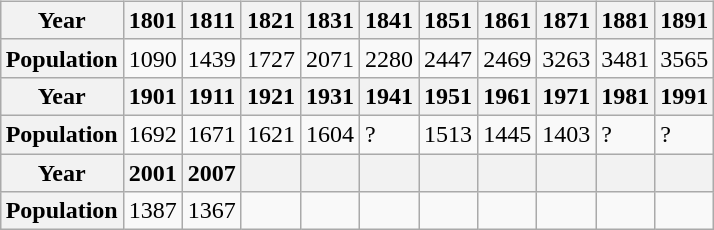<table border="0" style="margin:auto;">
<tr>
<td><br><table class="wikitable" style="margin:auto;">
<tr>
<th>Year</th>
<th>1801</th>
<th>1811</th>
<th>1821</th>
<th>1831</th>
<th>1841</th>
<th>1851</th>
<th>1861</th>
<th>1871</th>
<th>1881</th>
<th>1891</th>
</tr>
<tr>
<th>Population</th>
<td>1090</td>
<td>1439</td>
<td>1727</td>
<td>2071</td>
<td>2280</td>
<td>2447</td>
<td>2469</td>
<td>3263</td>
<td>3481</td>
<td>3565</td>
</tr>
<tr>
<th>Year</th>
<th>1901</th>
<th>1911</th>
<th>1921</th>
<th>1931</th>
<th>1941</th>
<th>1951</th>
<th>1961</th>
<th>1971</th>
<th>1981</th>
<th>1991</th>
</tr>
<tr>
<th>Population</th>
<td>1692</td>
<td>1671</td>
<td>1621</td>
<td>1604</td>
<td>?</td>
<td>1513</td>
<td>1445</td>
<td>1403</td>
<td>?</td>
<td>?</td>
</tr>
<tr>
<th>Year</th>
<th>2001</th>
<th>2007</th>
<th></th>
<th></th>
<th></th>
<th></th>
<th></th>
<th></th>
<th></th>
<th></th>
</tr>
<tr>
<th>Population</th>
<td>1387</td>
<td>1367</td>
<td></td>
<td></td>
<td></td>
<td></td>
<td></td>
<td></td>
<td></td>
<td></td>
</tr>
</table>
</td>
</tr>
</table>
